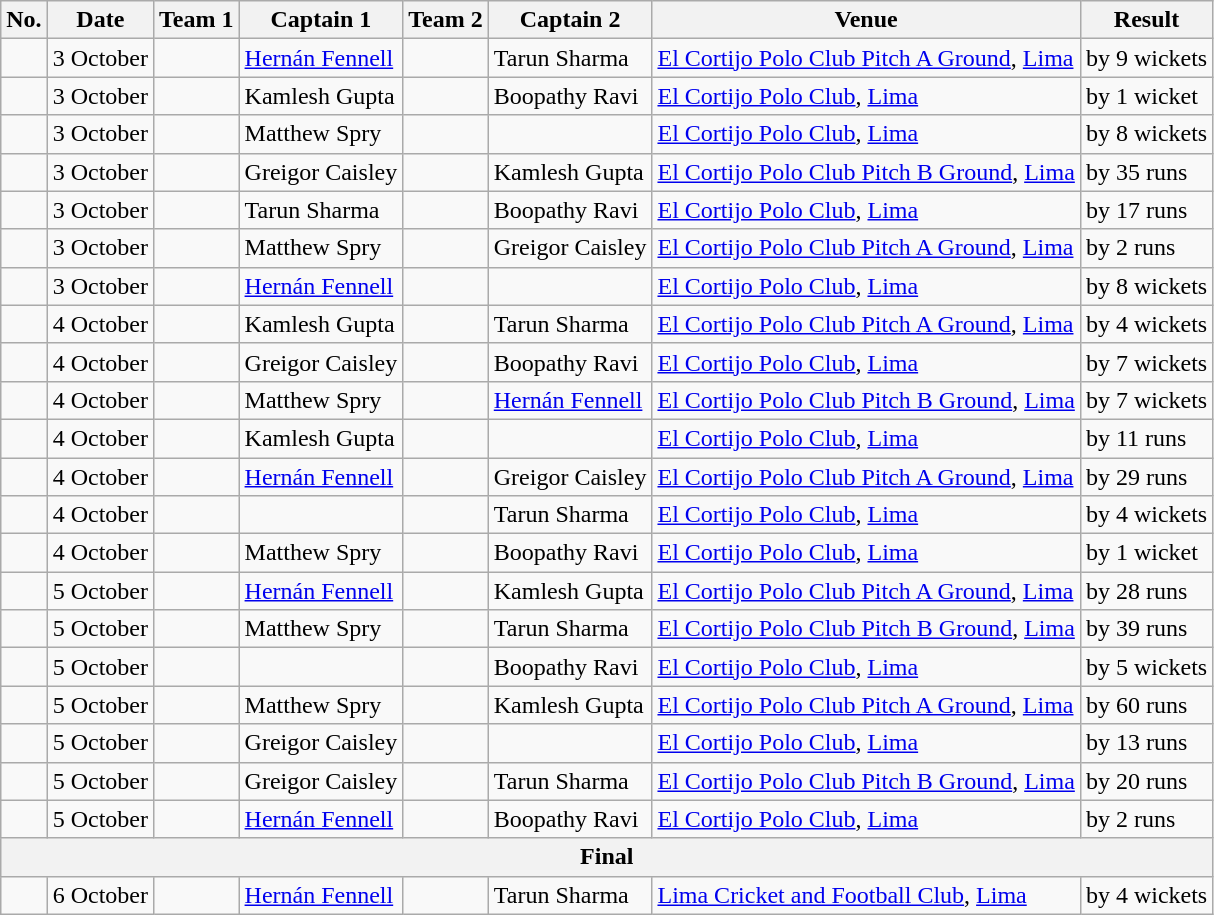<table class="wikitable">
<tr>
<th>No.</th>
<th>Date</th>
<th>Team 1</th>
<th>Captain 1</th>
<th>Team 2</th>
<th>Captain 2</th>
<th>Venue</th>
<th>Result</th>
</tr>
<tr>
<td></td>
<td>3 October</td>
<td></td>
<td><a href='#'>Hernán Fennell</a></td>
<td></td>
<td>Tarun Sharma</td>
<td><a href='#'>El Cortijo Polo Club Pitch A Ground</a>, <a href='#'>Lima</a></td>
<td> by 9 wickets</td>
</tr>
<tr>
<td></td>
<td>3 October</td>
<td></td>
<td>Kamlesh Gupta</td>
<td></td>
<td>Boopathy Ravi</td>
<td><a href='#'>El Cortijo Polo Club</a>, <a href='#'>Lima</a></td>
<td> by 1 wicket</td>
</tr>
<tr>
<td></td>
<td>3 October</td>
<td></td>
<td>Matthew Spry</td>
<td></td>
<td></td>
<td><a href='#'>El Cortijo Polo Club</a>, <a href='#'>Lima</a></td>
<td> by 8 wickets</td>
</tr>
<tr>
<td></td>
<td>3 October</td>
<td></td>
<td>Greigor Caisley</td>
<td></td>
<td>Kamlesh Gupta</td>
<td><a href='#'>El Cortijo Polo Club Pitch B Ground</a>, <a href='#'>Lima</a></td>
<td> by 35 runs</td>
</tr>
<tr>
<td></td>
<td>3 October</td>
<td></td>
<td>Tarun Sharma</td>
<td></td>
<td>Boopathy Ravi</td>
<td><a href='#'>El Cortijo Polo Club</a>, <a href='#'>Lima</a></td>
<td> by 17 runs</td>
</tr>
<tr>
<td></td>
<td>3 October</td>
<td></td>
<td>Matthew Spry</td>
<td></td>
<td>Greigor Caisley</td>
<td><a href='#'>El Cortijo Polo Club Pitch A Ground</a>, <a href='#'>Lima</a></td>
<td> by 2 runs</td>
</tr>
<tr>
<td></td>
<td>3 October</td>
<td></td>
<td><a href='#'>Hernán Fennell</a></td>
<td></td>
<td></td>
<td><a href='#'>El Cortijo Polo Club</a>, <a href='#'>Lima</a></td>
<td> by 8 wickets</td>
</tr>
<tr>
<td></td>
<td>4 October</td>
<td></td>
<td>Kamlesh Gupta</td>
<td></td>
<td>Tarun Sharma</td>
<td><a href='#'>El Cortijo Polo Club Pitch A Ground</a>, <a href='#'>Lima</a></td>
<td> by 4 wickets</td>
</tr>
<tr>
<td></td>
<td>4 October</td>
<td></td>
<td>Greigor Caisley</td>
<td></td>
<td>Boopathy Ravi</td>
<td><a href='#'>El Cortijo Polo Club</a>, <a href='#'>Lima</a></td>
<td> by 7 wickets</td>
</tr>
<tr>
<td></td>
<td>4 October</td>
<td></td>
<td>Matthew Spry</td>
<td></td>
<td><a href='#'>Hernán Fennell</a></td>
<td><a href='#'>El Cortijo Polo Club Pitch B Ground</a>, <a href='#'>Lima</a></td>
<td> by 7 wickets</td>
</tr>
<tr>
<td></td>
<td>4 October</td>
<td></td>
<td>Kamlesh Gupta</td>
<td></td>
<td></td>
<td><a href='#'>El Cortijo Polo Club</a>, <a href='#'>Lima</a></td>
<td> by 11 runs</td>
</tr>
<tr>
<td></td>
<td>4 October</td>
<td></td>
<td><a href='#'>Hernán Fennell</a></td>
<td></td>
<td>Greigor Caisley</td>
<td><a href='#'>El Cortijo Polo Club Pitch A Ground</a>, <a href='#'>Lima</a></td>
<td> by 29 runs</td>
</tr>
<tr>
<td></td>
<td>4 October</td>
<td></td>
<td></td>
<td></td>
<td>Tarun Sharma</td>
<td><a href='#'>El Cortijo Polo Club</a>, <a href='#'>Lima</a></td>
<td> by 4 wickets</td>
</tr>
<tr>
<td></td>
<td>4 October</td>
<td></td>
<td>Matthew Spry</td>
<td></td>
<td>Boopathy Ravi</td>
<td><a href='#'>El Cortijo Polo Club</a>, <a href='#'>Lima</a></td>
<td> by 1 wicket</td>
</tr>
<tr>
<td></td>
<td>5 October</td>
<td></td>
<td><a href='#'>Hernán Fennell</a></td>
<td></td>
<td>Kamlesh Gupta</td>
<td><a href='#'>El Cortijo Polo Club Pitch A Ground</a>, <a href='#'>Lima</a></td>
<td> by 28 runs</td>
</tr>
<tr>
<td></td>
<td>5 October</td>
<td></td>
<td>Matthew Spry</td>
<td></td>
<td>Tarun Sharma</td>
<td><a href='#'>El Cortijo Polo Club Pitch B Ground</a>, <a href='#'>Lima</a></td>
<td> by 39 runs</td>
</tr>
<tr>
<td></td>
<td>5 October</td>
<td></td>
<td></td>
<td></td>
<td>Boopathy Ravi</td>
<td><a href='#'>El Cortijo Polo Club</a>, <a href='#'>Lima</a></td>
<td> by 5 wickets</td>
</tr>
<tr>
<td></td>
<td>5 October</td>
<td></td>
<td>Matthew Spry</td>
<td></td>
<td>Kamlesh Gupta</td>
<td><a href='#'>El Cortijo Polo Club Pitch A Ground</a>, <a href='#'>Lima</a></td>
<td> by 60 runs</td>
</tr>
<tr>
<td></td>
<td>5 October</td>
<td></td>
<td>Greigor Caisley</td>
<td></td>
<td></td>
<td><a href='#'>El Cortijo Polo Club</a>, <a href='#'>Lima</a></td>
<td> by 13 runs</td>
</tr>
<tr>
<td></td>
<td>5 October</td>
<td></td>
<td>Greigor Caisley</td>
<td></td>
<td>Tarun Sharma</td>
<td><a href='#'>El Cortijo Polo Club Pitch B Ground</a>, <a href='#'>Lima</a></td>
<td> by 20 runs</td>
</tr>
<tr>
<td></td>
<td>5 October</td>
<td></td>
<td><a href='#'>Hernán Fennell</a></td>
<td></td>
<td>Boopathy Ravi</td>
<td><a href='#'>El Cortijo Polo Club</a>, <a href='#'>Lima</a></td>
<td> by 2 runs</td>
</tr>
<tr>
<th colspan="8">Final</th>
</tr>
<tr>
<td></td>
<td>6 October</td>
<td></td>
<td><a href='#'>Hernán Fennell</a></td>
<td></td>
<td>Tarun Sharma</td>
<td><a href='#'>Lima Cricket and Football Club</a>, <a href='#'>Lima</a></td>
<td> by 4 wickets</td>
</tr>
</table>
